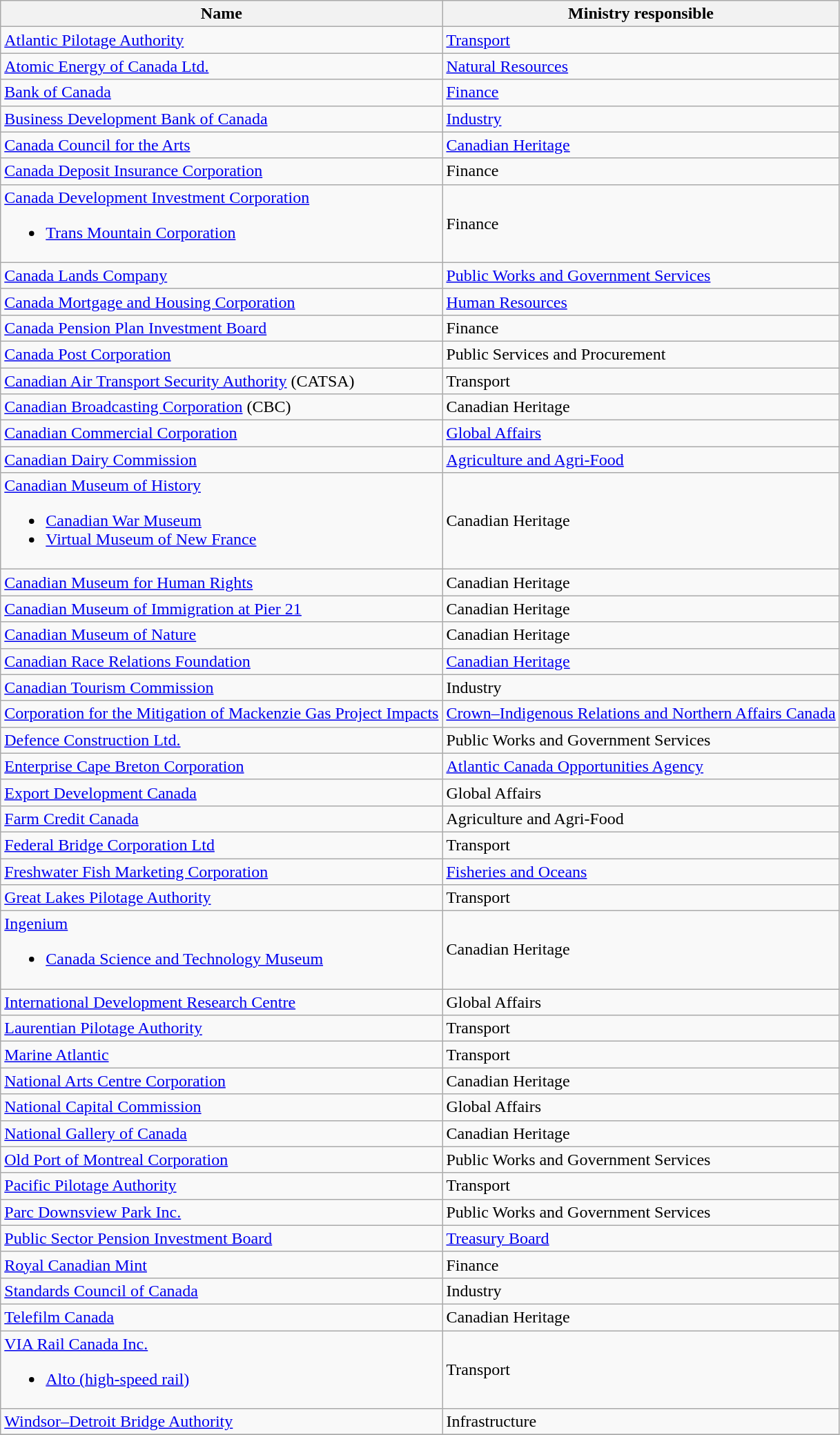<table class="wikitable">
<tr>
<th>Name</th>
<th>Ministry responsible</th>
</tr>
<tr>
<td><a href='#'>Atlantic Pilotage Authority</a></td>
<td><a href='#'>Transport</a></td>
</tr>
<tr>
<td><a href='#'>Atomic Energy of Canada Ltd.</a></td>
<td><a href='#'>Natural Resources</a></td>
</tr>
<tr>
<td><a href='#'>Bank of Canada</a></td>
<td><a href='#'>Finance</a></td>
</tr>
<tr>
<td><a href='#'>Business Development Bank of Canada</a></td>
<td><a href='#'>Industry</a></td>
</tr>
<tr>
<td><a href='#'>Canada Council for the Arts</a></td>
<td><a href='#'>Canadian Heritage</a></td>
</tr>
<tr>
<td><a href='#'>Canada Deposit Insurance Corporation</a></td>
<td>Finance</td>
</tr>
<tr>
<td><a href='#'>Canada Development Investment Corporation</a><br><ul><li><a href='#'>Trans Mountain Corporation</a></li></ul></td>
<td>Finance</td>
</tr>
<tr>
<td><a href='#'>Canada Lands Company</a></td>
<td><a href='#'>Public Works and Government Services</a></td>
</tr>
<tr>
<td><a href='#'>Canada Mortgage and Housing Corporation</a></td>
<td><a href='#'>Human Resources</a></td>
</tr>
<tr>
<td><a href='#'>Canada Pension Plan Investment Board</a></td>
<td>Finance</td>
</tr>
<tr>
<td><a href='#'>Canada Post Corporation</a></td>
<td>Public Services and Procurement</td>
</tr>
<tr>
<td><a href='#'>Canadian Air Transport Security Authority</a> (CATSA)</td>
<td>Transport</td>
</tr>
<tr>
<td><a href='#'>Canadian Broadcasting Corporation</a> (CBC)</td>
<td>Canadian Heritage</td>
</tr>
<tr>
<td><a href='#'>Canadian Commercial Corporation</a></td>
<td><a href='#'>Global Affairs</a></td>
</tr>
<tr>
<td><a href='#'>Canadian Dairy Commission</a></td>
<td><a href='#'>Agriculture and Agri-Food</a></td>
</tr>
<tr>
<td><a href='#'>Canadian Museum of History</a><br><ul><li><a href='#'>Canadian War Museum</a></li><li><a href='#'>Virtual Museum of New France</a></li></ul></td>
<td>Canadian Heritage</td>
</tr>
<tr>
<td><a href='#'>Canadian Museum for Human Rights</a></td>
<td>Canadian Heritage</td>
</tr>
<tr>
<td><a href='#'>Canadian Museum of Immigration at Pier 21</a></td>
<td>Canadian Heritage</td>
</tr>
<tr>
<td><a href='#'>Canadian Museum of Nature</a></td>
<td>Canadian Heritage</td>
</tr>
<tr>
<td><a href='#'>Canadian Race Relations Foundation</a></td>
<td><a href='#'>Canadian Heritage</a></td>
</tr>
<tr>
<td><a href='#'>Canadian Tourism Commission</a></td>
<td>Industry</td>
</tr>
<tr>
<td><a href='#'>Corporation for the Mitigation of Mackenzie Gas Project Impacts</a></td>
<td><a href='#'>Crown–Indigenous Relations and Northern Affairs Canada</a></td>
</tr>
<tr>
<td><a href='#'>Defence Construction Ltd.</a></td>
<td>Public Works and Government Services</td>
</tr>
<tr>
<td><a href='#'>Enterprise Cape Breton Corporation</a></td>
<td><a href='#'>Atlantic Canada Opportunities Agency</a></td>
</tr>
<tr>
<td><a href='#'>Export Development Canada</a></td>
<td>Global Affairs</td>
</tr>
<tr>
<td><a href='#'>Farm Credit Canada</a></td>
<td>Agriculture and Agri-Food</td>
</tr>
<tr>
<td><a href='#'>Federal Bridge Corporation Ltd</a></td>
<td>Transport</td>
</tr>
<tr>
<td><a href='#'>Freshwater Fish Marketing Corporation</a></td>
<td><a href='#'>Fisheries and Oceans</a></td>
</tr>
<tr>
<td><a href='#'>Great Lakes Pilotage Authority</a></td>
<td>Transport</td>
</tr>
<tr>
<td><a href='#'>Ingenium</a><br><ul><li><a href='#'>Canada Science and Technology Museum</a></li></ul></td>
<td>Canadian Heritage</td>
</tr>
<tr>
<td><a href='#'>International Development Research Centre</a></td>
<td>Global Affairs</td>
</tr>
<tr>
<td><a href='#'>Laurentian Pilotage Authority</a></td>
<td>Transport</td>
</tr>
<tr>
<td><a href='#'>Marine Atlantic</a></td>
<td>Transport</td>
</tr>
<tr>
<td><a href='#'>National Arts Centre Corporation</a></td>
<td>Canadian Heritage</td>
</tr>
<tr>
<td><a href='#'>National Capital Commission</a></td>
<td>Global Affairs</td>
</tr>
<tr>
<td><a href='#'>National Gallery of Canada</a></td>
<td>Canadian Heritage</td>
</tr>
<tr>
<td><a href='#'>Old Port of Montreal Corporation</a></td>
<td>Public Works and Government Services</td>
</tr>
<tr>
<td><a href='#'>Pacific Pilotage Authority</a></td>
<td>Transport</td>
</tr>
<tr>
<td><a href='#'>Parc Downsview Park Inc.</a></td>
<td>Public Works and Government Services</td>
</tr>
<tr>
<td><a href='#'>Public Sector Pension Investment Board</a></td>
<td><a href='#'>Treasury Board</a></td>
</tr>
<tr>
<td><a href='#'>Royal Canadian Mint</a></td>
<td>Finance</td>
</tr>
<tr>
<td><a href='#'>Standards Council of Canada</a></td>
<td>Industry</td>
</tr>
<tr>
<td><a href='#'>Telefilm Canada</a></td>
<td>Canadian Heritage</td>
</tr>
<tr>
<td><a href='#'>VIA Rail Canada Inc.</a><br><ul><li><a href='#'>Alto (high-speed rail)</a></li></ul></td>
<td>Transport</td>
</tr>
<tr>
<td><a href='#'>Windsor–Detroit Bridge Authority</a></td>
<td>Infrastructure</td>
</tr>
<tr>
</tr>
</table>
